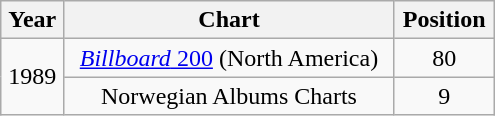<table class="wikitable" width="330px">
<tr>
<th align="center">Year</th>
<th align="center">Chart</th>
<th align="center">Position</th>
</tr>
<tr>
<td align="center"; rowspan="2">1989</td>
<td align="center"><a href='#'><em>Billboard</em> 200</a> (North America)</td>
<td align="center">80</td>
</tr>
<tr>
<td align="center">Norwegian Albums Charts</td>
<td align="center">9</td>
</tr>
</table>
